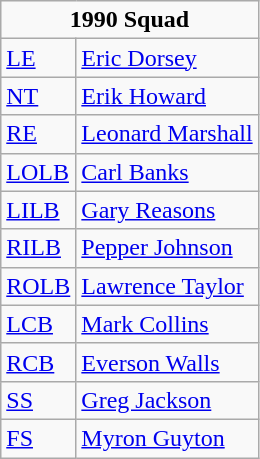<table class="wikitable">
<tr>
<td colspan="3" style="text-align:center;"><strong>1990 Squad</strong></td>
</tr>
<tr>
<td><a href='#'>LE</a></td>
<td><a href='#'>Eric Dorsey</a></td>
</tr>
<tr>
<td><a href='#'>NT</a></td>
<td><a href='#'>Erik Howard</a></td>
</tr>
<tr>
<td><a href='#'>RE</a></td>
<td><a href='#'>Leonard Marshall</a></td>
</tr>
<tr>
<td><a href='#'>LOLB</a></td>
<td><a href='#'>Carl Banks</a></td>
</tr>
<tr>
<td><a href='#'>LILB</a></td>
<td><a href='#'>Gary Reasons</a></td>
</tr>
<tr>
<td><a href='#'>RILB</a></td>
<td><a href='#'>Pepper Johnson</a></td>
</tr>
<tr>
<td><a href='#'>ROLB</a></td>
<td><a href='#'>Lawrence Taylor</a></td>
</tr>
<tr>
<td><a href='#'>LCB</a></td>
<td><a href='#'>Mark Collins</a></td>
</tr>
<tr>
<td><a href='#'>RCB</a></td>
<td><a href='#'>Everson Walls</a></td>
</tr>
<tr>
<td><a href='#'>SS</a></td>
<td><a href='#'>Greg Jackson</a></td>
</tr>
<tr>
<td><a href='#'>FS</a></td>
<td><a href='#'>Myron Guyton</a></td>
</tr>
</table>
